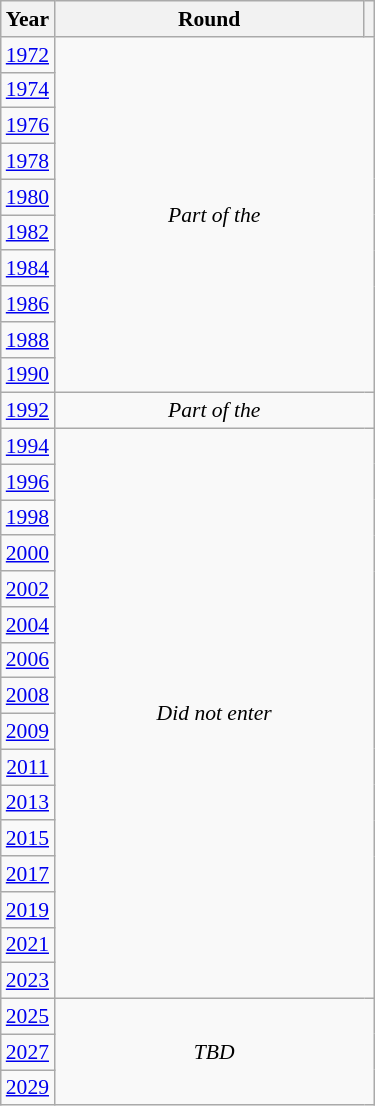<table class="wikitable" style="text-align: center; font-size:90%">
<tr>
<th>Year</th>
<th style="width:200px">Round</th>
<th></th>
</tr>
<tr>
<td><a href='#'>1972</a></td>
<td colspan="2" rowspan="10"><em>Part of the </em></td>
</tr>
<tr>
<td><a href='#'>1974</a></td>
</tr>
<tr>
<td><a href='#'>1976</a></td>
</tr>
<tr>
<td><a href='#'>1978</a></td>
</tr>
<tr>
<td><a href='#'>1980</a></td>
</tr>
<tr>
<td><a href='#'>1982</a></td>
</tr>
<tr>
<td><a href='#'>1984</a></td>
</tr>
<tr>
<td><a href='#'>1986</a></td>
</tr>
<tr>
<td><a href='#'>1988</a></td>
</tr>
<tr>
<td><a href='#'>1990</a></td>
</tr>
<tr>
<td><a href='#'>1992</a></td>
<td colspan="2"><em>Part of the </em></td>
</tr>
<tr>
<td><a href='#'>1994</a></td>
<td colspan="2" rowspan="16"><em>Did not enter</em></td>
</tr>
<tr>
<td><a href='#'>1996</a></td>
</tr>
<tr>
<td><a href='#'>1998</a></td>
</tr>
<tr>
<td><a href='#'>2000</a></td>
</tr>
<tr>
<td><a href='#'>2002</a></td>
</tr>
<tr>
<td><a href='#'>2004</a></td>
</tr>
<tr>
<td><a href='#'>2006</a></td>
</tr>
<tr>
<td><a href='#'>2008</a></td>
</tr>
<tr>
<td><a href='#'>2009</a></td>
</tr>
<tr>
<td><a href='#'>2011</a></td>
</tr>
<tr>
<td><a href='#'>2013</a></td>
</tr>
<tr>
<td><a href='#'>2015</a></td>
</tr>
<tr>
<td><a href='#'>2017</a></td>
</tr>
<tr>
<td><a href='#'>2019</a></td>
</tr>
<tr>
<td><a href='#'>2021</a></td>
</tr>
<tr>
<td><a href='#'>2023</a></td>
</tr>
<tr>
<td><a href='#'>2025</a></td>
<td colspan="2" rowspan="3"><em>TBD</em></td>
</tr>
<tr>
<td><a href='#'>2027</a></td>
</tr>
<tr>
<td><a href='#'>2029</a></td>
</tr>
</table>
